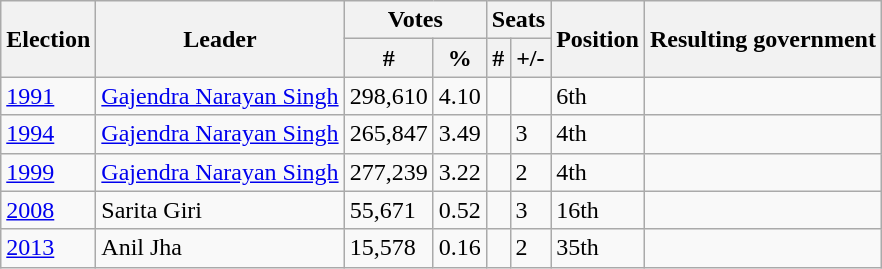<table class="wikitable">
<tr>
<th rowspan="2">Election</th>
<th rowspan="2">Leader</th>
<th colspan="2">Votes</th>
<th colspan="2">Seats</th>
<th rowspan="2">Position</th>
<th rowspan="2">Resulting government</th>
</tr>
<tr>
<th>#</th>
<th>%</th>
<th>#</th>
<th>+/-</th>
</tr>
<tr>
<td><a href='#'>1991</a></td>
<td><a href='#'>Gajendra Narayan Singh</a></td>
<td>298,610</td>
<td>4.10</td>
<td></td>
<td></td>
<td>6th</td>
<td></td>
</tr>
<tr>
<td><a href='#'>1994</a></td>
<td><a href='#'>Gajendra Narayan Singh</a></td>
<td>265,847</td>
<td>3.49</td>
<td></td>
<td> 3</td>
<td> 4th</td>
<td></td>
</tr>
<tr>
<td><a href='#'>1999</a></td>
<td><a href='#'>Gajendra Narayan Singh</a></td>
<td>277,239</td>
<td>3.22</td>
<td></td>
<td> 2</td>
<td> 4th</td>
<td></td>
</tr>
<tr>
<td><a href='#'>2008</a></td>
<td>Sarita Giri</td>
<td>55,671</td>
<td>0.52</td>
<td></td>
<td> 3</td>
<td> 16th</td>
<td></td>
</tr>
<tr>
<td><a href='#'>2013</a></td>
<td>Anil Jha</td>
<td>15,578</td>
<td>0.16</td>
<td></td>
<td> 2</td>
<td> 35th</td>
<td></td>
</tr>
</table>
